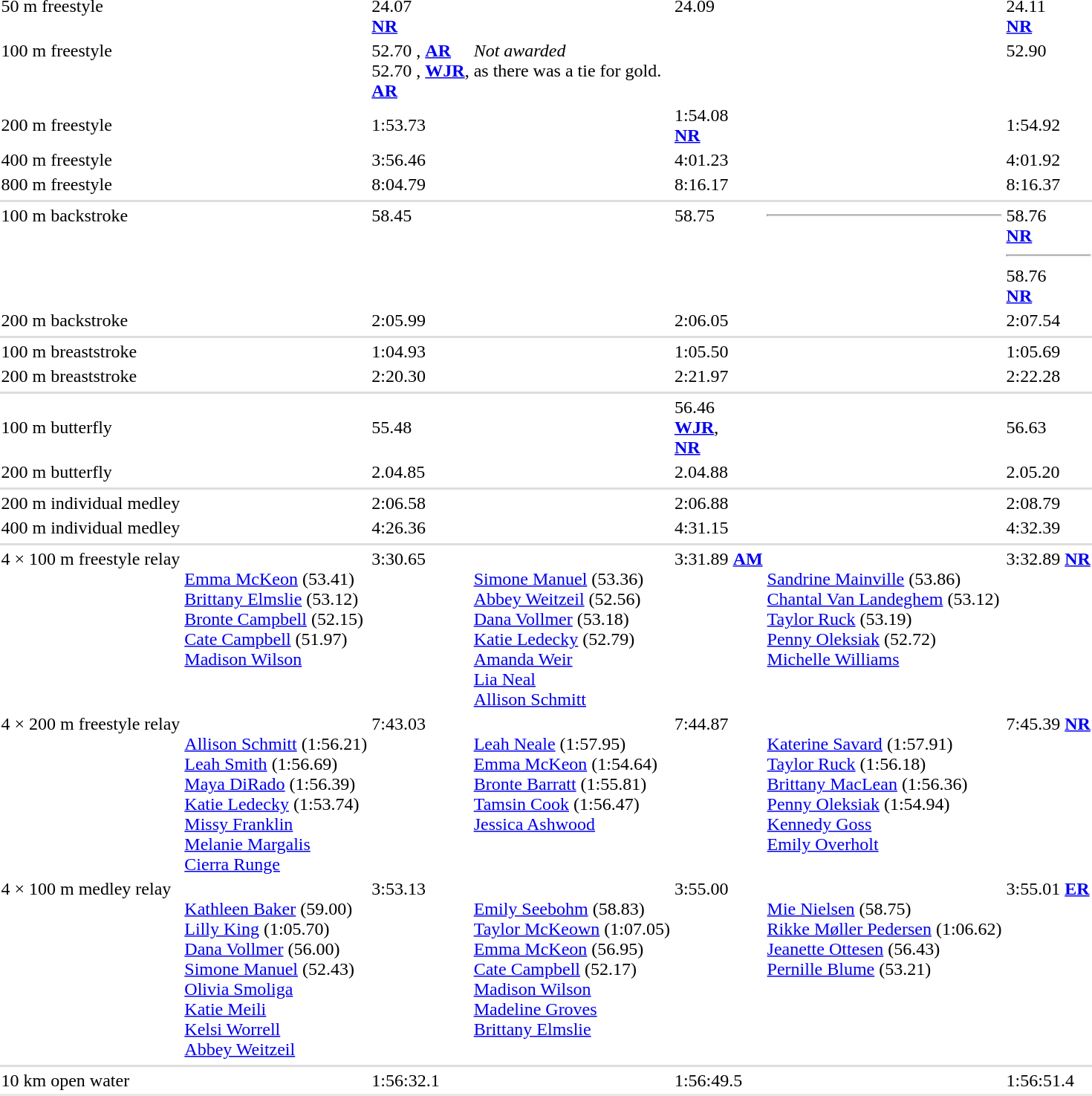<table>
<tr valign="top">
<td>50 m freestyle<br></td>
<td></td>
<td>24.07 <br> <strong><a href='#'>NR</a></strong></td>
<td></td>
<td>24.09</td>
<td></td>
<td>24.11 <br> <strong><a href='#'>NR</a></strong></td>
</tr>
<tr valign="top">
<td>100 m freestyle<br></td>
<td><br></td>
<td>52.70 , <strong><a href='#'>AR</a></strong><br>52.70 , <strong><a href='#'>WJR</a></strong>, <br> <strong><a href='#'>AR</a></strong></td>
<td colspan=2><em>Not awarded</em><br><span>as there was a tie for gold.</span></td>
<td></td>
<td>52.90</td>
</tr>
<tr>
<td>200 m freestyle<br></td>
<td></td>
<td>1:53.73</td>
<td></td>
<td>1:54.08 <br> <strong><a href='#'>NR</a></strong></td>
<td></td>
<td>1:54.92</td>
</tr>
<tr>
<td>400 m freestyle<br></td>
<td></td>
<td>3:56.46 <br> </td>
<td></td>
<td>4:01.23</td>
<td></td>
<td>4:01.92</td>
</tr>
<tr>
<td>800 m freestyle<br></td>
<td></td>
<td>8:04.79 <br> </td>
<td></td>
<td>8:16.17</td>
<td></td>
<td>8:16.37</td>
</tr>
<tr>
</tr>
<tr bgcolor=#ddd>
<td colspan=7></td>
</tr>
<tr valign="top">
<td>100 m backstroke<br></td>
<td></td>
<td>58.45</td>
<td></td>
<td>58.75</td>
<td><hr></td>
<td>58.76 <br> <strong><a href='#'>NR</a></strong><hr>58.76 <br> <strong><a href='#'>NR</a></strong></td>
</tr>
<tr>
<td>200 m backstroke<br></td>
<td></td>
<td>2:05.99</td>
<td></td>
<td>2:06.05</td>
<td></td>
<td>2:07.54</td>
</tr>
<tr>
</tr>
<tr bgcolor=#ddd>
<td colspan=7></td>
</tr>
<tr>
<td>100 m breaststroke<br></td>
<td></td>
<td>1:04.93 <br> </td>
<td></td>
<td>1:05.50</td>
<td></td>
<td>1:05.69</td>
</tr>
<tr>
<td>200 m breaststroke<br></td>
<td></td>
<td>2:20.30</td>
<td></td>
<td>2:21.97</td>
<td></td>
<td>2:22.28</td>
</tr>
<tr>
</tr>
<tr bgcolor=#ddd>
<td colspan=7></td>
</tr>
<tr>
<td>100 m butterfly<br></td>
<td></td>
<td>55.48 <br> </td>
<td></td>
<td>56.46 <br> <strong><a href='#'>WJR</a></strong>, <br> <strong><a href='#'>NR</a></strong></td>
<td></td>
<td>56.63</td>
</tr>
<tr>
<td>200 m butterfly<br></td>
<td></td>
<td>2.04.85</td>
<td></td>
<td>2.04.88</td>
<td></td>
<td>2.05.20</td>
</tr>
<tr>
</tr>
<tr bgcolor=#ddd>
<td colspan=7></td>
</tr>
<tr valign="top">
<td>200 m individual medley<br></td>
<td></td>
<td>2:06.58 <br> </td>
<td></td>
<td>2:06.88</td>
<td></td>
<td>2:08.79</td>
</tr>
<tr valign="top">
<td>400 m individual medley<br></td>
<td></td>
<td>4:26.36 <br> </td>
<td></td>
<td>4:31.15</td>
<td></td>
<td>4:32.39</td>
</tr>
<tr>
</tr>
<tr bgcolor=#ddd>
<td colspan=7></td>
</tr>
<tr valign="top">
<td>4 × 100 m freestyle relay<br></td>
<td valign=top><br><a href='#'>Emma McKeon</a> (53.41)<br><a href='#'>Brittany Elmslie</a> (53.12)<br><a href='#'>Bronte Campbell</a> (52.15)<br><a href='#'>Cate Campbell</a> (51.97)<br><a href='#'>Madison Wilson</a></td>
<td>3:30.65 <br></td>
<td valign=top><br><a href='#'>Simone Manuel</a> (53.36)<br><a href='#'>Abbey Weitzeil</a> (52.56)<br><a href='#'>Dana Vollmer</a> (53.18)<br><a href='#'>Katie Ledecky</a> (52.79)<br><a href='#'>Amanda Weir</a><br><a href='#'>Lia Neal</a><br><a href='#'>Allison Schmitt</a></td>
<td>3:31.89 <strong><a href='#'>AM</a></strong></td>
<td valign=top><br><a href='#'>Sandrine Mainville</a> (53.86)<br><a href='#'>Chantal Van Landeghem</a> (53.12)<br><a href='#'>Taylor Ruck</a> (53.19)<br><a href='#'>Penny Oleksiak</a> (52.72)<br><a href='#'>Michelle Williams</a></td>
<td>3:32.89 <strong><a href='#'>NR</a></strong></td>
</tr>
<tr valign="top">
<td>4 × 200 m freestyle relay<br></td>
<td valign=top><br><a href='#'>Allison Schmitt</a> (1:56.21)<br><a href='#'>Leah Smith</a> (1:56.69)<br><a href='#'>Maya DiRado</a> (1:56.39)<br><a href='#'>Katie Ledecky</a> (1:53.74)<br><a href='#'>Missy Franklin</a><br><a href='#'>Melanie Margalis</a><br><a href='#'>Cierra Runge</a></td>
<td>7:43.03</td>
<td valign=top><br><a href='#'>Leah Neale</a> (1:57.95)<br><a href='#'>Emma McKeon</a> (1:54.64)<br><a href='#'>Bronte Barratt</a> (1:55.81)<br><a href='#'>Tamsin Cook</a> (1:56.47)<br><a href='#'>Jessica Ashwood</a></td>
<td>7:44.87</td>
<td valign=top><br><a href='#'>Katerine Savard</a> (1:57.91)<br><a href='#'>Taylor Ruck</a> (1:56.18)<br><a href='#'>Brittany MacLean</a> (1:56.36)<br><a href='#'>Penny Oleksiak</a> (1:54.94)<br><a href='#'>Kennedy Goss</a><br><a href='#'>Emily Overholt</a></td>
<td>7:45.39 <strong><a href='#'>NR</a></strong></td>
</tr>
<tr valign="top">
<td>4 × 100 m medley relay<br></td>
<td valign=top><br><a href='#'>Kathleen Baker</a> (59.00)<br><a href='#'>Lilly King</a> (1:05.70)<br><a href='#'>Dana Vollmer</a> (56.00)<br><a href='#'>Simone Manuel</a> (52.43)<br><a href='#'>Olivia Smoliga</a><br><a href='#'>Katie Meili</a><br><a href='#'>Kelsi Worrell</a><br><a href='#'>Abbey Weitzeil</a></td>
<td>3:53.13</td>
<td valign=top><br><a href='#'>Emily Seebohm</a> (58.83)<br><a href='#'>Taylor McKeown</a> (1:07.05)<br><a href='#'>Emma McKeon</a> (56.95)<br><a href='#'>Cate Campbell</a> (52.17)<br><a href='#'>Madison Wilson</a><br><a href='#'>Madeline Groves</a><br><a href='#'>Brittany Elmslie</a></td>
<td>3:55.00</td>
<td valign=top><br><a href='#'>Mie Nielsen</a> (58.75)<br><a href='#'>Rikke Møller Pedersen</a> (1:06.62)<br><a href='#'>Jeanette Ottesen</a> (56.43)<br><a href='#'>Pernille Blume</a> (53.21)</td>
<td>3:55.01 <strong><a href='#'>ER</a></strong></td>
</tr>
<tr>
</tr>
<tr bgcolor=#ddd>
<td colspan=7></td>
</tr>
<tr>
<td>10 km open water<br></td>
<td></td>
<td>1:56:32.1</td>
<td></td>
<td>1:56:49.5</td>
<td></td>
<td>1:56:51.4</td>
</tr>
<tr bgcolor= e8e8e8>
<td colspan=7></td>
</tr>
</table>
